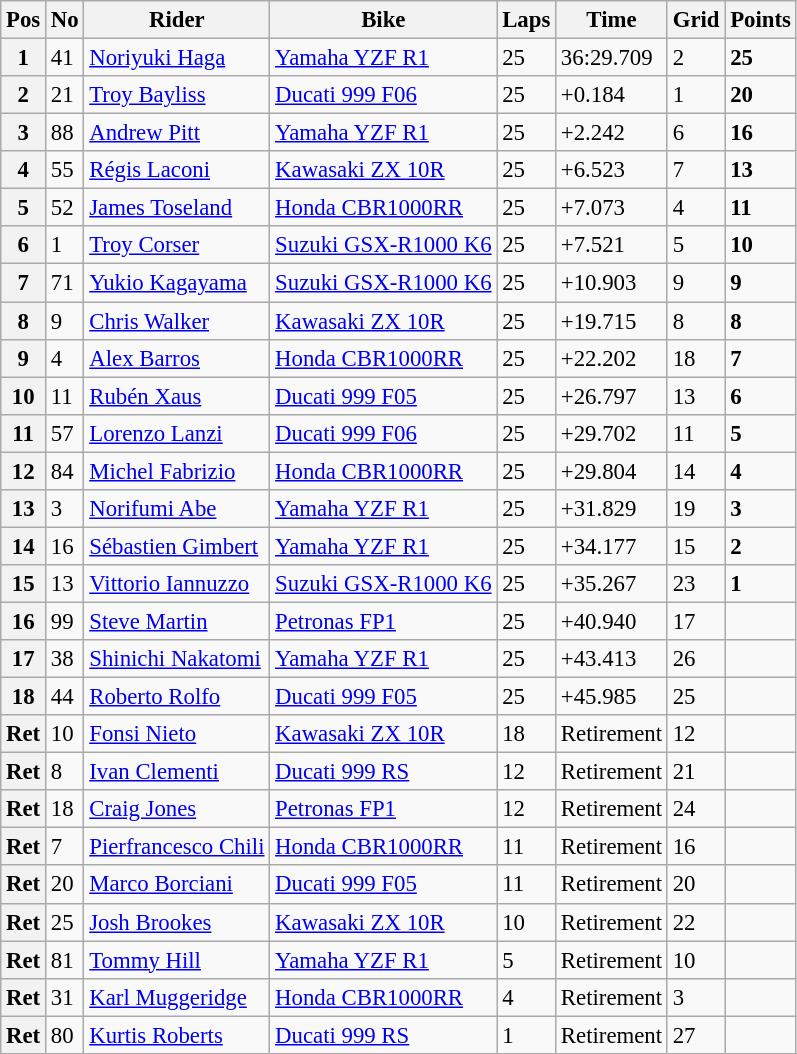<table class="wikitable" style="font-size: 95%;">
<tr>
<th>Pos</th>
<th>No</th>
<th>Rider</th>
<th>Bike</th>
<th>Laps</th>
<th>Time</th>
<th>Grid</th>
<th>Points</th>
</tr>
<tr>
<th>1</th>
<td>41</td>
<td> <a href='#'>Noriyuki Haga</a></td>
<td><a href='#'>Yamaha YZF R1</a></td>
<td>25</td>
<td>36:29.709</td>
<td>2</td>
<td><strong>25</strong></td>
</tr>
<tr>
<th>2</th>
<td>21</td>
<td> <a href='#'>Troy Bayliss</a></td>
<td><a href='#'>Ducati 999 F06</a></td>
<td>25</td>
<td>+0.184</td>
<td>1</td>
<td><strong>20</strong></td>
</tr>
<tr>
<th>3</th>
<td>88</td>
<td> <a href='#'>Andrew Pitt</a></td>
<td><a href='#'>Yamaha YZF R1</a></td>
<td>25</td>
<td>+2.242</td>
<td>6</td>
<td><strong>16</strong></td>
</tr>
<tr>
<th>4</th>
<td>55</td>
<td> <a href='#'>Régis Laconi</a></td>
<td><a href='#'>Kawasaki ZX 10R</a></td>
<td>25</td>
<td>+6.523</td>
<td>7</td>
<td><strong>13</strong></td>
</tr>
<tr>
<th>5</th>
<td>52</td>
<td> <a href='#'>James Toseland</a></td>
<td><a href='#'>Honda CBR1000RR</a></td>
<td>25</td>
<td>+7.073</td>
<td>4</td>
<td><strong>11</strong></td>
</tr>
<tr>
<th>6</th>
<td>1</td>
<td> <a href='#'>Troy Corser</a></td>
<td><a href='#'>Suzuki GSX-R1000 K6</a></td>
<td>25</td>
<td>+7.521</td>
<td>5</td>
<td><strong>10</strong></td>
</tr>
<tr>
<th>7</th>
<td>71</td>
<td> <a href='#'>Yukio Kagayama</a></td>
<td><a href='#'>Suzuki GSX-R1000 K6</a></td>
<td>25</td>
<td>+10.903</td>
<td>9</td>
<td><strong>9</strong></td>
</tr>
<tr>
<th>8</th>
<td>9</td>
<td> <a href='#'>Chris Walker</a></td>
<td><a href='#'>Kawasaki ZX 10R</a></td>
<td>25</td>
<td>+19.715</td>
<td>8</td>
<td><strong>8</strong></td>
</tr>
<tr>
<th>9</th>
<td>4</td>
<td> <a href='#'>Alex Barros</a></td>
<td><a href='#'>Honda CBR1000RR</a></td>
<td>25</td>
<td>+22.202</td>
<td>18</td>
<td><strong>7</strong></td>
</tr>
<tr>
<th>10</th>
<td>11</td>
<td> <a href='#'>Rubén Xaus</a></td>
<td><a href='#'>Ducati 999 F05</a></td>
<td>25</td>
<td>+26.797</td>
<td>13</td>
<td><strong>6</strong></td>
</tr>
<tr>
<th>11</th>
<td>57</td>
<td> <a href='#'>Lorenzo Lanzi</a></td>
<td><a href='#'>Ducati 999 F06</a></td>
<td>25</td>
<td>+29.702</td>
<td>11</td>
<td><strong>5</strong></td>
</tr>
<tr>
<th>12</th>
<td>84</td>
<td> <a href='#'>Michel Fabrizio</a></td>
<td><a href='#'>Honda CBR1000RR</a></td>
<td>25</td>
<td>+29.804</td>
<td>14</td>
<td><strong>4</strong></td>
</tr>
<tr>
<th>13</th>
<td>3</td>
<td> <a href='#'>Norifumi Abe</a></td>
<td><a href='#'>Yamaha YZF R1</a></td>
<td>25</td>
<td>+31.829</td>
<td>19</td>
<td><strong>3</strong></td>
</tr>
<tr>
<th>14</th>
<td>16</td>
<td> <a href='#'>Sébastien Gimbert</a></td>
<td><a href='#'>Yamaha YZF R1</a></td>
<td>25</td>
<td>+34.177</td>
<td>15</td>
<td><strong>2</strong></td>
</tr>
<tr>
<th>15</th>
<td>13</td>
<td> <a href='#'>Vittorio Iannuzzo</a></td>
<td><a href='#'>Suzuki GSX-R1000 K6</a></td>
<td>25</td>
<td>+35.267</td>
<td>23</td>
<td><strong>1</strong></td>
</tr>
<tr>
<th>16</th>
<td>99</td>
<td> <a href='#'>Steve Martin</a></td>
<td><a href='#'>Petronas FP1</a></td>
<td>25</td>
<td>+40.940</td>
<td>17</td>
<td></td>
</tr>
<tr>
<th>17</th>
<td>38</td>
<td> <a href='#'>Shinichi Nakatomi</a></td>
<td><a href='#'>Yamaha YZF R1</a></td>
<td>25</td>
<td>+43.413</td>
<td>26</td>
<td></td>
</tr>
<tr>
<th>18</th>
<td>44</td>
<td> <a href='#'>Roberto Rolfo</a></td>
<td><a href='#'>Ducati 999 F05</a></td>
<td>25</td>
<td>+45.985</td>
<td>25</td>
<td></td>
</tr>
<tr>
<th>Ret</th>
<td>10</td>
<td> <a href='#'>Fonsi Nieto</a></td>
<td><a href='#'>Kawasaki ZX 10R</a></td>
<td>18</td>
<td>Retirement</td>
<td>12</td>
<td></td>
</tr>
<tr>
<th>Ret</th>
<td>8</td>
<td> <a href='#'>Ivan Clementi</a></td>
<td><a href='#'>Ducati 999 RS</a></td>
<td>12</td>
<td>Retirement</td>
<td>21</td>
<td></td>
</tr>
<tr>
<th>Ret</th>
<td>18</td>
<td> <a href='#'>Craig Jones</a></td>
<td><a href='#'>Petronas FP1</a></td>
<td>12</td>
<td>Retirement</td>
<td>24</td>
<td></td>
</tr>
<tr>
<th>Ret</th>
<td>7</td>
<td> <a href='#'>Pierfrancesco Chili</a></td>
<td><a href='#'>Honda CBR1000RR</a></td>
<td>11</td>
<td>Retirement</td>
<td>16</td>
<td></td>
</tr>
<tr>
<th>Ret</th>
<td>20</td>
<td> <a href='#'>Marco Borciani</a></td>
<td><a href='#'>Ducati 999 F05</a></td>
<td>11</td>
<td>Retirement</td>
<td>20</td>
<td></td>
</tr>
<tr>
<th>Ret</th>
<td>25</td>
<td> <a href='#'>Josh Brookes</a></td>
<td><a href='#'>Kawasaki ZX 10R</a></td>
<td>10</td>
<td>Retirement</td>
<td>22</td>
<td></td>
</tr>
<tr>
<th>Ret</th>
<td>81</td>
<td> <a href='#'>Tommy Hill</a></td>
<td><a href='#'>Yamaha YZF R1</a></td>
<td>5</td>
<td>Retirement</td>
<td>10</td>
<td></td>
</tr>
<tr>
<th>Ret</th>
<td>31</td>
<td> <a href='#'>Karl Muggeridge</a></td>
<td><a href='#'>Honda CBR1000RR</a></td>
<td>4</td>
<td>Retirement</td>
<td>3</td>
<td></td>
</tr>
<tr>
<th>Ret</th>
<td>80</td>
<td> <a href='#'>Kurtis Roberts</a></td>
<td><a href='#'>Ducati 999 RS</a></td>
<td>1</td>
<td>Retirement</td>
<td>27</td>
<td></td>
</tr>
</table>
